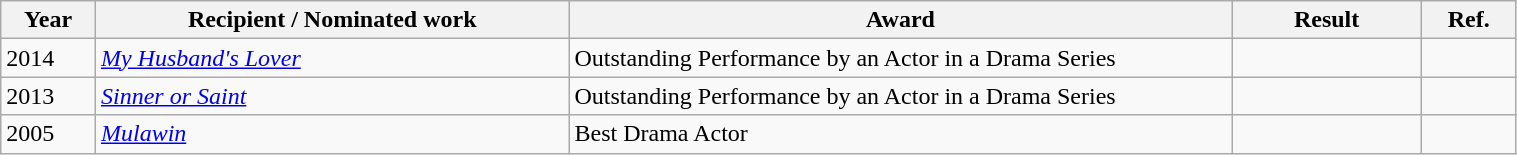<table class="wikitable" style="width:80%">
<tr>
<th scope="col" width="5%" style="white-space: nowrap;">Year</th>
<th scope="col" width="25%" style="white-space: nowrap;">Recipient / Nominated work</th>
<th scope="col" width="35%" style="white-space: nowrap;">Award</th>
<th scope="col" width="10%" style="white-space: nowrap;">Result</th>
<th scope="col" width="5%" style="white-space: nowrap;">Ref.</th>
</tr>
<tr>
<td>2014</td>
<td><em><a href='#'>My Husband's Lover</a></em></td>
<td>Outstanding Performance by an Actor in a Drama Series</td>
<td></td>
<td style="text-align:center;"></td>
</tr>
<tr>
<td>2013</td>
<td><em><a href='#'>Sinner or Saint</a></em></td>
<td>Outstanding Performance by an Actor in a Drama Series</td>
<td></td>
<td style="text-align:center;"></td>
</tr>
<tr>
<td>2005</td>
<td><em><a href='#'>Mulawin</a></em></td>
<td>Best Drama Actor</td>
<td></td>
<td style="text-align:center;"></td>
</tr>
</table>
